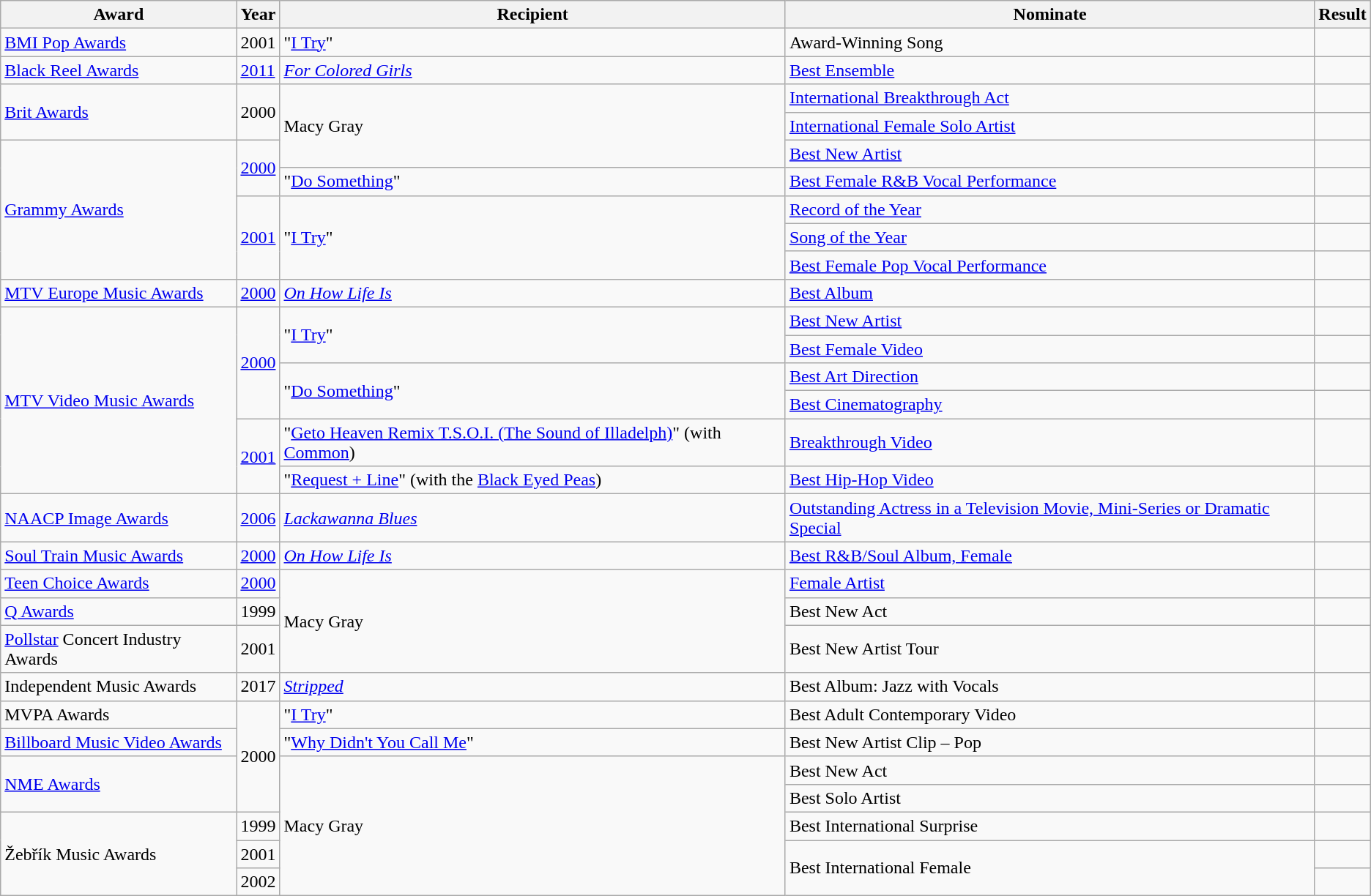<table class="wikitable">
<tr>
<th>Award</th>
<th>Year</th>
<th>Recipient</th>
<th>Nominate</th>
<th>Result</th>
</tr>
<tr>
<td><a href='#'>BMI Pop Awards</a></td>
<td>2001</td>
<td>"<a href='#'>I Try</a>"</td>
<td>Award-Winning Song</td>
<td></td>
</tr>
<tr>
<td><a href='#'>Black Reel Awards</a></td>
<td><a href='#'>2011</a></td>
<td><em><a href='#'>For Colored Girls</a></em></td>
<td><a href='#'>Best Ensemble</a></td>
<td></td>
</tr>
<tr>
<td rowspan="2"><a href='#'>Brit Awards</a></td>
<td rowspan="2">2000</td>
<td rowspan="3">Macy Gray</td>
<td><a href='#'>International Breakthrough Act</a></td>
<td></td>
</tr>
<tr>
<td><a href='#'>International Female Solo Artist</a></td>
<td></td>
</tr>
<tr>
<td rowspan="5"><a href='#'>Grammy Awards</a></td>
<td rowspan="2"><a href='#'>2000</a></td>
<td><a href='#'>Best New Artist</a></td>
<td></td>
</tr>
<tr>
<td>"<a href='#'>Do Something</a>"</td>
<td><a href='#'>Best Female R&B Vocal Performance</a></td>
<td></td>
</tr>
<tr>
<td rowspan="3"><a href='#'>2001</a></td>
<td rowspan="3">"<a href='#'>I Try</a>"</td>
<td><a href='#'>Record of the Year</a></td>
<td></td>
</tr>
<tr>
<td><a href='#'>Song of the Year</a></td>
<td></td>
</tr>
<tr>
<td><a href='#'>Best Female Pop Vocal Performance</a></td>
<td></td>
</tr>
<tr>
<td><a href='#'>MTV Europe Music Awards</a></td>
<td><a href='#'>2000</a></td>
<td><em><a href='#'>On How Life Is</a></em></td>
<td><a href='#'>Best Album</a></td>
<td></td>
</tr>
<tr>
<td rowspan="6"><a href='#'>MTV Video Music Awards</a></td>
<td rowspan="4"><a href='#'>2000</a></td>
<td rowspan="2">"<a href='#'>I Try</a>"</td>
<td><a href='#'>Best New Artist</a></td>
<td></td>
</tr>
<tr>
<td><a href='#'>Best Female Video</a></td>
<td></td>
</tr>
<tr>
<td rowspan="2">"<a href='#'>Do Something</a>"</td>
<td><a href='#'>Best Art Direction</a></td>
<td></td>
</tr>
<tr>
<td><a href='#'>Best Cinematography</a></td>
<td></td>
</tr>
<tr>
<td rowspan="2"><a href='#'>2001</a></td>
<td>"<a href='#'>Geto Heaven Remix T.S.O.I. (The Sound of Illadelph)</a>" (with <a href='#'>Common</a>)</td>
<td><a href='#'>Breakthrough Video</a></td>
<td></td>
</tr>
<tr>
<td>"<a href='#'>Request + Line</a>" (with the <a href='#'>Black Eyed Peas</a>)</td>
<td><a href='#'>Best Hip-Hop Video</a></td>
<td></td>
</tr>
<tr>
<td><a href='#'>NAACP Image Awards</a></td>
<td><a href='#'>2006</a></td>
<td><em><a href='#'>Lackawanna Blues</a></em></td>
<td><a href='#'>Outstanding Actress in a Television Movie, Mini-Series or Dramatic Special</a></td>
<td></td>
</tr>
<tr>
<td><a href='#'>Soul Train Music Awards</a></td>
<td><a href='#'>2000</a></td>
<td><em><a href='#'>On How Life Is</a></em></td>
<td><a href='#'>Best R&B/Soul Album, Female</a></td>
<td></td>
</tr>
<tr>
<td><a href='#'>Teen Choice Awards</a></td>
<td><a href='#'>2000</a></td>
<td rowspan="3">Macy Gray</td>
<td><a href='#'>Female Artist</a></td>
<td></td>
</tr>
<tr>
<td><a href='#'>Q Awards</a></td>
<td>1999</td>
<td>Best New Act</td>
<td></td>
</tr>
<tr>
<td><a href='#'>Pollstar</a> Concert Industry Awards</td>
<td>2001</td>
<td>Best New Artist Tour</td>
<td></td>
</tr>
<tr>
<td>Independent Music Awards</td>
<td>2017</td>
<td><em><a href='#'>Stripped</a></em></td>
<td>Best Album: Jazz with Vocals</td>
<td></td>
</tr>
<tr>
<td>MVPA Awards</td>
<td rowspan="4">2000</td>
<td>"<a href='#'>I Try</a>"</td>
<td>Best Adult Contemporary Video</td>
<td></td>
</tr>
<tr>
<td><a href='#'>Billboard Music Video Awards</a></td>
<td>"<a href='#'>Why Didn't You Call Me</a>"</td>
<td>Best New Artist Clip – Pop</td>
<td></td>
</tr>
<tr>
<td rowspan=2><a href='#'>NME Awards</a></td>
<td rowspan=5>Macy Gray</td>
<td>Best New Act</td>
<td></td>
</tr>
<tr>
<td>Best Solo Artist</td>
<td></td>
</tr>
<tr>
<td rowspan=3>Žebřík Music Awards</td>
<td>1999</td>
<td>Best International Surprise</td>
<td></td>
</tr>
<tr>
<td>2001</td>
<td rowspan=2>Best International Female</td>
<td></td>
</tr>
<tr>
<td>2002</td>
<td></td>
</tr>
</table>
